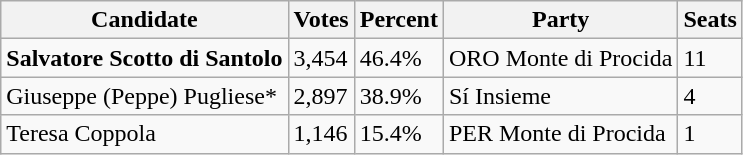<table class="wikitable">
<tr>
<th>Candidate</th>
<th>Votes</th>
<th>Percent</th>
<th>Party</th>
<th>Seats</th>
</tr>
<tr>
<td><strong>Salvatore Scotto di Santolo</strong></td>
<td>3,454</td>
<td>46.4%</td>
<td>ORO Monte di Procida</td>
<td>11</td>
</tr>
<tr>
<td>Giuseppe (Peppe) Pugliese*</td>
<td>2,897</td>
<td>38.9%</td>
<td>Sí Insieme</td>
<td>4</td>
</tr>
<tr>
<td>Teresa Coppola</td>
<td>1,146</td>
<td>15.4%</td>
<td>PER Monte di Procida</td>
<td>1</td>
</tr>
</table>
